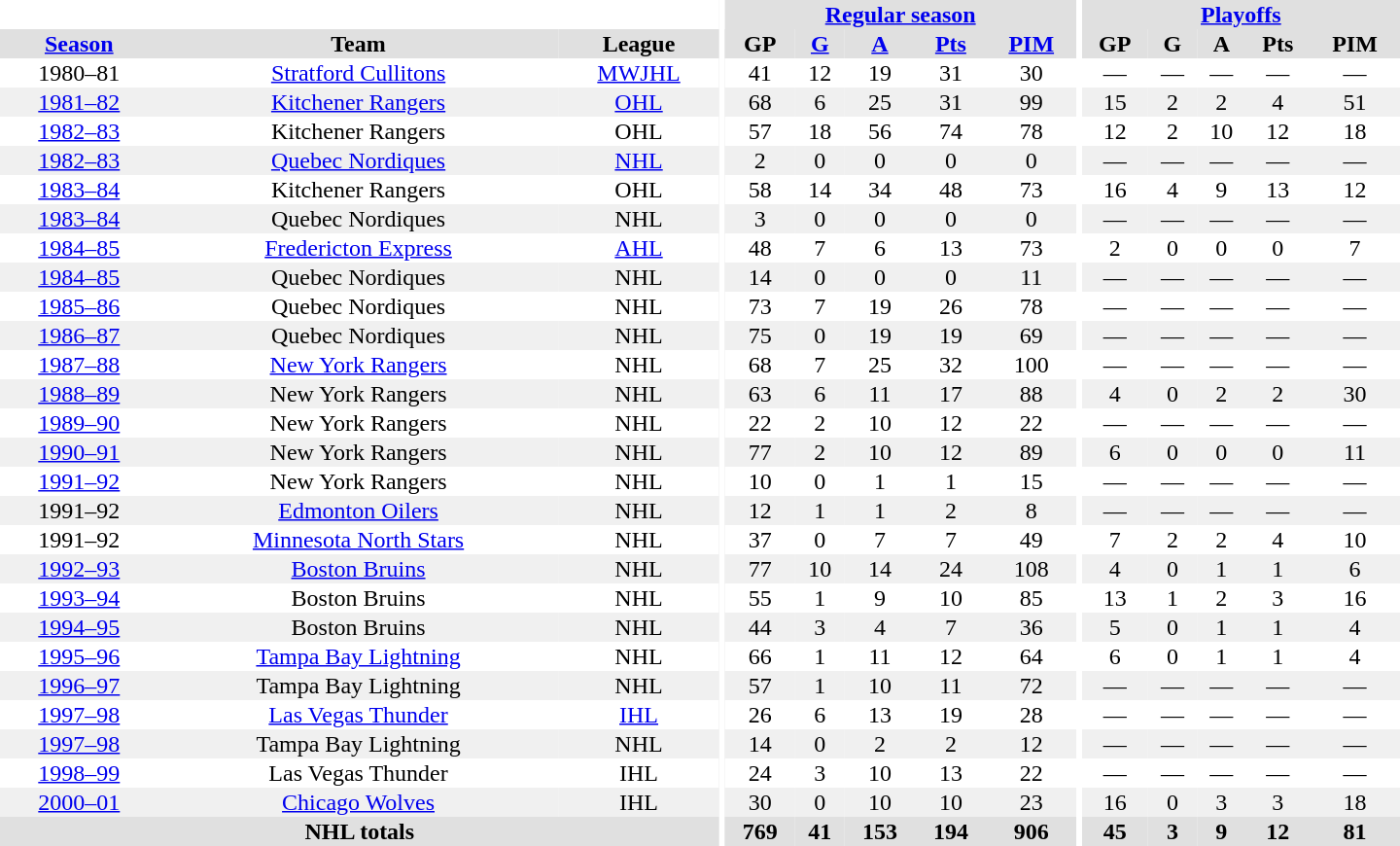<table border="0" cellpadding="1" cellspacing="0" style="text-align:center; width:60em">
<tr bgcolor="#e0e0e0">
<th colspan="3" bgcolor="#ffffff"></th>
<th rowspan="99" bgcolor="#ffffff"></th>
<th colspan="5"><a href='#'>Regular season</a></th>
<th rowspan="99" bgcolor="#ffffff"></th>
<th colspan="5"><a href='#'>Playoffs</a></th>
</tr>
<tr bgcolor="#e0e0e0">
<th><a href='#'>Season</a></th>
<th>Team</th>
<th>League</th>
<th>GP</th>
<th><a href='#'>G</a></th>
<th><a href='#'>A</a></th>
<th><a href='#'>Pts</a></th>
<th><a href='#'>PIM</a></th>
<th>GP</th>
<th>G</th>
<th>A</th>
<th>Pts</th>
<th>PIM</th>
</tr>
<tr>
<td>1980–81</td>
<td><a href='#'>Stratford Cullitons</a></td>
<td><a href='#'>MWJHL</a></td>
<td>41</td>
<td>12</td>
<td>19</td>
<td>31</td>
<td>30</td>
<td>—</td>
<td>—</td>
<td>—</td>
<td>—</td>
<td>—</td>
</tr>
<tr bgcolor="#f0f0f0">
<td><a href='#'>1981–82</a></td>
<td><a href='#'>Kitchener Rangers</a></td>
<td><a href='#'>OHL</a></td>
<td>68</td>
<td>6</td>
<td>25</td>
<td>31</td>
<td>99</td>
<td>15</td>
<td>2</td>
<td>2</td>
<td>4</td>
<td>51</td>
</tr>
<tr>
<td><a href='#'>1982–83</a></td>
<td>Kitchener Rangers</td>
<td>OHL</td>
<td>57</td>
<td>18</td>
<td>56</td>
<td>74</td>
<td>78</td>
<td>12</td>
<td>2</td>
<td>10</td>
<td>12</td>
<td>18</td>
</tr>
<tr bgcolor="#f0f0f0">
<td><a href='#'>1982–83</a></td>
<td><a href='#'>Quebec Nordiques</a></td>
<td><a href='#'>NHL</a></td>
<td>2</td>
<td>0</td>
<td>0</td>
<td>0</td>
<td>0</td>
<td>—</td>
<td>—</td>
<td>—</td>
<td>—</td>
<td>—</td>
</tr>
<tr>
<td><a href='#'>1983–84</a></td>
<td>Kitchener Rangers</td>
<td>OHL</td>
<td>58</td>
<td>14</td>
<td>34</td>
<td>48</td>
<td>73</td>
<td>16</td>
<td>4</td>
<td>9</td>
<td>13</td>
<td>12</td>
</tr>
<tr bgcolor="#f0f0f0">
<td><a href='#'>1983–84</a></td>
<td>Quebec Nordiques</td>
<td>NHL</td>
<td>3</td>
<td>0</td>
<td>0</td>
<td>0</td>
<td>0</td>
<td>—</td>
<td>—</td>
<td>—</td>
<td>—</td>
<td>—</td>
</tr>
<tr>
<td><a href='#'>1984–85</a></td>
<td><a href='#'>Fredericton Express</a></td>
<td><a href='#'>AHL</a></td>
<td>48</td>
<td>7</td>
<td>6</td>
<td>13</td>
<td>73</td>
<td>2</td>
<td>0</td>
<td>0</td>
<td>0</td>
<td>7</td>
</tr>
<tr bgcolor="#f0f0f0">
<td><a href='#'>1984–85</a></td>
<td>Quebec Nordiques</td>
<td>NHL</td>
<td>14</td>
<td>0</td>
<td>0</td>
<td>0</td>
<td>11</td>
<td>—</td>
<td>—</td>
<td>—</td>
<td>—</td>
<td>—</td>
</tr>
<tr>
<td><a href='#'>1985–86</a></td>
<td>Quebec Nordiques</td>
<td>NHL</td>
<td>73</td>
<td>7</td>
<td>19</td>
<td>26</td>
<td>78</td>
<td>—</td>
<td>—</td>
<td>—</td>
<td>—</td>
<td>—</td>
</tr>
<tr bgcolor="#f0f0f0">
<td><a href='#'>1986–87</a></td>
<td>Quebec Nordiques</td>
<td>NHL</td>
<td>75</td>
<td>0</td>
<td>19</td>
<td>19</td>
<td>69</td>
<td>—</td>
<td>—</td>
<td>—</td>
<td>—</td>
<td>—</td>
</tr>
<tr>
<td><a href='#'>1987–88</a></td>
<td><a href='#'>New York Rangers</a></td>
<td>NHL</td>
<td>68</td>
<td>7</td>
<td>25</td>
<td>32</td>
<td>100</td>
<td>—</td>
<td>—</td>
<td>—</td>
<td>—</td>
<td>—</td>
</tr>
<tr bgcolor="#f0f0f0">
<td><a href='#'>1988–89</a></td>
<td>New York Rangers</td>
<td>NHL</td>
<td>63</td>
<td>6</td>
<td>11</td>
<td>17</td>
<td>88</td>
<td>4</td>
<td>0</td>
<td>2</td>
<td>2</td>
<td>30</td>
</tr>
<tr>
<td><a href='#'>1989–90</a></td>
<td>New York Rangers</td>
<td>NHL</td>
<td>22</td>
<td>2</td>
<td>10</td>
<td>12</td>
<td>22</td>
<td>—</td>
<td>—</td>
<td>—</td>
<td>—</td>
<td>—</td>
</tr>
<tr bgcolor="#f0f0f0">
<td><a href='#'>1990–91</a></td>
<td>New York Rangers</td>
<td>NHL</td>
<td>77</td>
<td>2</td>
<td>10</td>
<td>12</td>
<td>89</td>
<td>6</td>
<td>0</td>
<td>0</td>
<td>0</td>
<td>11</td>
</tr>
<tr>
<td><a href='#'>1991–92</a></td>
<td>New York Rangers</td>
<td>NHL</td>
<td>10</td>
<td>0</td>
<td>1</td>
<td>1</td>
<td>15</td>
<td>—</td>
<td>—</td>
<td>—</td>
<td>—</td>
<td>—</td>
</tr>
<tr bgcolor="#f0f0f0">
<td>1991–92</td>
<td><a href='#'>Edmonton Oilers</a></td>
<td>NHL</td>
<td>12</td>
<td>1</td>
<td>1</td>
<td>2</td>
<td>8</td>
<td>—</td>
<td>—</td>
<td>—</td>
<td>—</td>
<td>—</td>
</tr>
<tr>
<td>1991–92</td>
<td><a href='#'>Minnesota North Stars</a></td>
<td>NHL</td>
<td>37</td>
<td>0</td>
<td>7</td>
<td>7</td>
<td>49</td>
<td>7</td>
<td>2</td>
<td>2</td>
<td>4</td>
<td>10</td>
</tr>
<tr bgcolor="#f0f0f0">
<td><a href='#'>1992–93</a></td>
<td><a href='#'>Boston Bruins</a></td>
<td>NHL</td>
<td>77</td>
<td>10</td>
<td>14</td>
<td>24</td>
<td>108</td>
<td>4</td>
<td>0</td>
<td>1</td>
<td>1</td>
<td>6</td>
</tr>
<tr>
<td><a href='#'>1993–94</a></td>
<td>Boston Bruins</td>
<td>NHL</td>
<td>55</td>
<td>1</td>
<td>9</td>
<td>10</td>
<td>85</td>
<td>13</td>
<td>1</td>
<td>2</td>
<td>3</td>
<td>16</td>
</tr>
<tr bgcolor="#f0f0f0">
<td><a href='#'>1994–95</a></td>
<td>Boston Bruins</td>
<td>NHL</td>
<td>44</td>
<td>3</td>
<td>4</td>
<td>7</td>
<td>36</td>
<td>5</td>
<td>0</td>
<td>1</td>
<td>1</td>
<td>4</td>
</tr>
<tr>
<td><a href='#'>1995–96</a></td>
<td><a href='#'>Tampa Bay Lightning</a></td>
<td>NHL</td>
<td>66</td>
<td>1</td>
<td>11</td>
<td>12</td>
<td>64</td>
<td>6</td>
<td>0</td>
<td>1</td>
<td>1</td>
<td>4</td>
</tr>
<tr bgcolor="#f0f0f0">
<td><a href='#'>1996–97</a></td>
<td>Tampa Bay Lightning</td>
<td>NHL</td>
<td>57</td>
<td>1</td>
<td>10</td>
<td>11</td>
<td>72</td>
<td>—</td>
<td>—</td>
<td>—</td>
<td>—</td>
<td>—</td>
</tr>
<tr>
<td><a href='#'>1997–98</a></td>
<td><a href='#'>Las Vegas Thunder</a></td>
<td><a href='#'>IHL</a></td>
<td>26</td>
<td>6</td>
<td>13</td>
<td>19</td>
<td>28</td>
<td>—</td>
<td>—</td>
<td>—</td>
<td>—</td>
<td>—</td>
</tr>
<tr bgcolor="#f0f0f0">
<td><a href='#'>1997–98</a></td>
<td>Tampa Bay Lightning</td>
<td>NHL</td>
<td>14</td>
<td>0</td>
<td>2</td>
<td>2</td>
<td>12</td>
<td>—</td>
<td>—</td>
<td>—</td>
<td>—</td>
<td>—</td>
</tr>
<tr>
<td><a href='#'>1998–99</a></td>
<td>Las Vegas Thunder</td>
<td>IHL</td>
<td>24</td>
<td>3</td>
<td>10</td>
<td>13</td>
<td>22</td>
<td>—</td>
<td>—</td>
<td>—</td>
<td>—</td>
<td>—</td>
</tr>
<tr bgcolor="#f0f0f0">
<td><a href='#'>2000–01</a></td>
<td><a href='#'>Chicago Wolves</a></td>
<td>IHL</td>
<td>30</td>
<td>0</td>
<td>10</td>
<td>10</td>
<td>23</td>
<td>16</td>
<td>0</td>
<td>3</td>
<td>3</td>
<td>18</td>
</tr>
<tr bgcolor="#e0e0e0">
<th colspan="3">NHL totals</th>
<th>769</th>
<th>41</th>
<th>153</th>
<th>194</th>
<th>906</th>
<th>45</th>
<th>3</th>
<th>9</th>
<th>12</th>
<th>81</th>
</tr>
</table>
